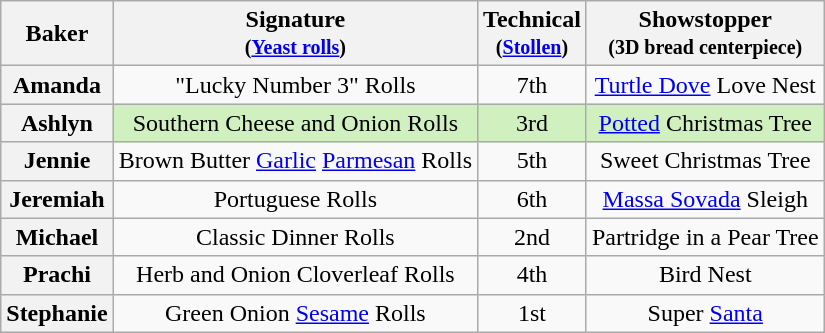<table class="wikitable sortable" style="text-align:center;">
<tr>
<th scope="col">Baker</th>
<th scope="col" class="unsortable">Signature<br><small>(<a href='#'>Yeast rolls</a>)</small></th>
<th scope="col">Technical<br><small>(<a href='#'>Stollen</a>)</small></th>
<th scope="col" class="unsortable">Showstopper<br><small>(3D bread centerpiece)</small></th>
</tr>
<tr>
<th scope="row">Amanda</th>
<td>"Lucky Number 3" Rolls</td>
<td>7th</td>
<td><a href='#'>Turtle Dove</a> Love Nest</td>
</tr>
<tr style="background:#d0f0c0;">
<th scope="row">Ashlyn</th>
<td>Southern Cheese and Onion Rolls</td>
<td>3rd</td>
<td><a href='#'>Potted</a> Christmas Tree</td>
</tr>
<tr>
<th scope="row">Jennie</th>
<td>Brown Butter <a href='#'>Garlic</a> <a href='#'>Parmesan</a> Rolls</td>
<td>5th</td>
<td>Sweet Christmas Tree</td>
</tr>
<tr>
<th scope="row">Jeremiah</th>
<td>Portuguese Rolls</td>
<td>6th</td>
<td><a href='#'>Massa Sovada</a> Sleigh</td>
</tr>
<tr>
<th scope="row">Michael</th>
<td>Classic Dinner Rolls</td>
<td>2nd</td>
<td>Partridge in a Pear Tree</td>
</tr>
<tr>
<th scope="row">Prachi</th>
<td>Herb and Onion Cloverleaf Rolls</td>
<td>4th</td>
<td>Bird Nest</td>
</tr>
<tr>
<th scope="row">Stephanie</th>
<td>Green Onion <a href='#'>Sesame</a> Rolls</td>
<td>1st</td>
<td>Super <a href='#'>Santa</a></td>
</tr>
</table>
